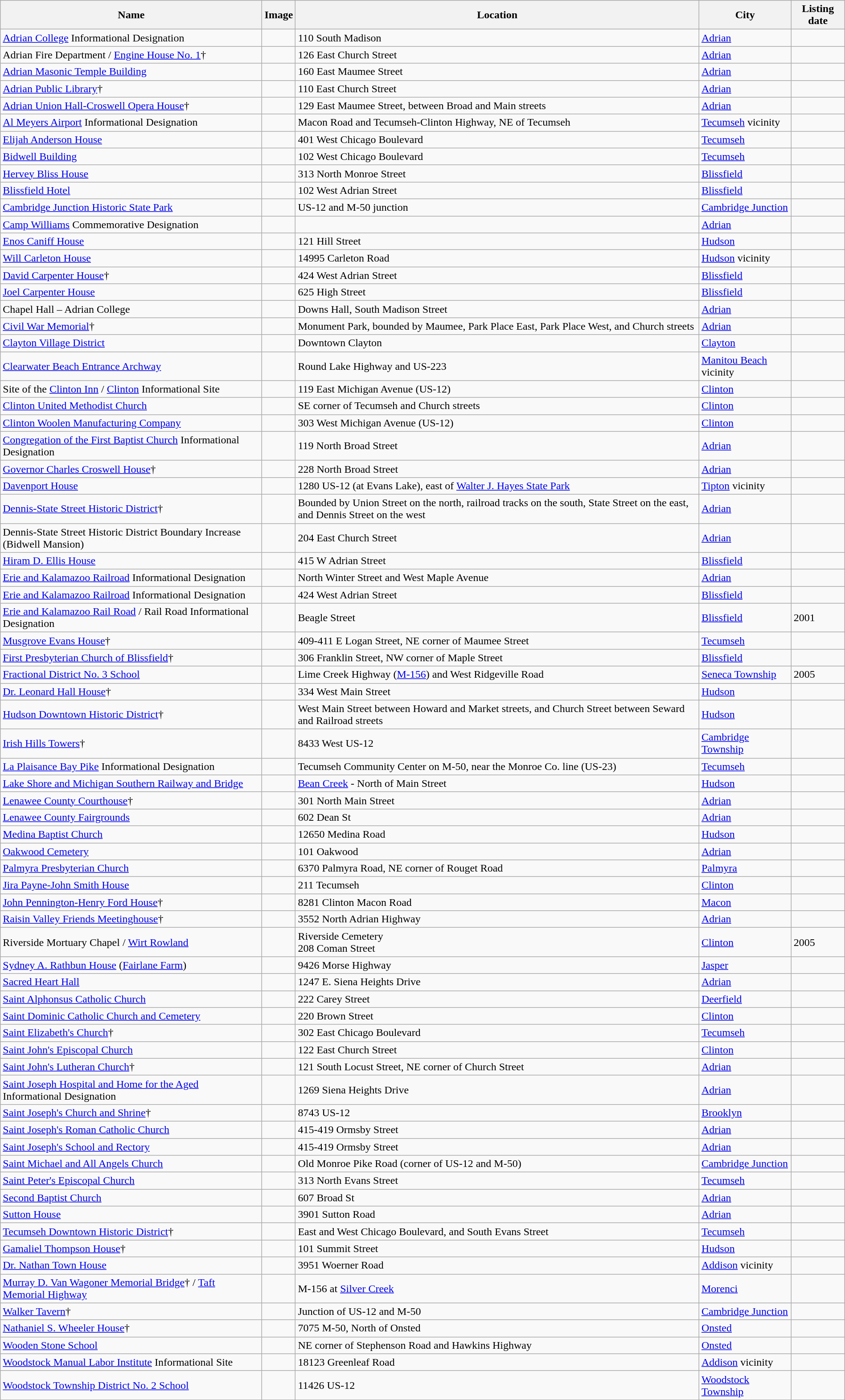<table class="wikitable sortable" style="width:100%">
<tr>
<th>Name</th>
<th>Image</th>
<th>Location</th>
<th>City</th>
<th>Listing date</th>
</tr>
<tr>
<td><a href='#'>Adrian College</a> Informational Designation</td>
<td></td>
<td>110 South Madison</td>
<td><a href='#'>Adrian</a></td>
<td></td>
</tr>
<tr>
<td>Adrian Fire Department / <a href='#'>Engine House No. 1</a>†</td>
<td></td>
<td>126 East Church Street</td>
<td><a href='#'>Adrian</a></td>
<td></td>
</tr>
<tr>
<td><a href='#'>Adrian Masonic Temple Building</a></td>
<td></td>
<td>160 East Maumee Street</td>
<td><a href='#'>Adrian</a></td>
<td></td>
</tr>
<tr>
<td><a href='#'>Adrian Public Library</a>†</td>
<td></td>
<td>110 East Church Street</td>
<td><a href='#'>Adrian</a></td>
<td></td>
</tr>
<tr>
<td><a href='#'>Adrian Union Hall-Croswell Opera House</a>†</td>
<td></td>
<td>129 East Maumee Street, between Broad and Main streets</td>
<td><a href='#'>Adrian</a></td>
<td></td>
</tr>
<tr>
<td><a href='#'>Al Meyers Airport</a> Informational Designation</td>
<td></td>
<td>Macon Road and Tecumseh-Clinton Highway, NE of Tecumseh</td>
<td><a href='#'>Tecumseh</a> vicinity</td>
<td></td>
</tr>
<tr>
<td><a href='#'>Elijah Anderson House</a></td>
<td></td>
<td>401 West Chicago Boulevard</td>
<td><a href='#'>Tecumseh</a></td>
<td></td>
</tr>
<tr>
<td><a href='#'>Bidwell Building</a></td>
<td></td>
<td>102 West Chicago Boulevard</td>
<td><a href='#'>Tecumseh</a></td>
<td></td>
</tr>
<tr>
<td><a href='#'>Hervey Bliss House</a></td>
<td></td>
<td>313 North Monroe Street</td>
<td><a href='#'>Blissfield</a></td>
<td></td>
</tr>
<tr>
<td><a href='#'>Blissfield Hotel</a></td>
<td></td>
<td>102 West Adrian Street</td>
<td><a href='#'>Blissfield</a></td>
<td></td>
</tr>
<tr>
<td><a href='#'>Cambridge Junction Historic State Park</a></td>
<td></td>
<td>US-12 and M-50 junction</td>
<td><a href='#'>Cambridge Junction</a></td>
<td></td>
</tr>
<tr>
<td><a href='#'>Camp Williams</a> Commemorative Designation</td>
<td></td>
<td></td>
<td><a href='#'>Adrian</a></td>
<td></td>
</tr>
<tr>
<td><a href='#'>Enos Caniff House</a></td>
<td></td>
<td>121 Hill Street</td>
<td><a href='#'>Hudson</a></td>
<td></td>
</tr>
<tr>
<td><a href='#'>Will Carleton House</a></td>
<td></td>
<td>14995 Carleton Road</td>
<td><a href='#'>Hudson</a> vicinity</td>
<td></td>
</tr>
<tr>
<td><a href='#'>David Carpenter House</a>†</td>
<td></td>
<td>424 West Adrian Street</td>
<td><a href='#'>Blissfield</a></td>
<td></td>
</tr>
<tr>
<td><a href='#'>Joel Carpenter House</a></td>
<td></td>
<td>625 High Street</td>
<td><a href='#'>Blissfield</a></td>
<td></td>
</tr>
<tr>
<td>Chapel Hall – Adrian College</td>
<td></td>
<td>Downs Hall, South Madison Street</td>
<td><a href='#'>Adrian</a></td>
<td></td>
</tr>
<tr>
<td><a href='#'>Civil War Memorial</a>†</td>
<td></td>
<td>Monument Park, bounded by Maumee, Park Place East, Park Place West, and Church streets</td>
<td><a href='#'>Adrian</a></td>
<td></td>
</tr>
<tr>
<td><a href='#'>Clayton Village District</a></td>
<td></td>
<td>Downtown Clayton</td>
<td><a href='#'>Clayton</a></td>
<td></td>
</tr>
<tr>
<td><a href='#'>Clearwater Beach Entrance Archway</a></td>
<td></td>
<td>Round Lake Highway and US-223</td>
<td><a href='#'>Manitou Beach</a> vicinity</td>
<td></td>
</tr>
<tr>
<td>Site of the <a href='#'>Clinton Inn</a> / <a href='#'>Clinton</a> Informational Site</td>
<td></td>
<td>119 East Michigan Avenue (US-12)</td>
<td><a href='#'>Clinton</a></td>
<td></td>
</tr>
<tr>
<td><a href='#'>Clinton United Methodist Church</a></td>
<td></td>
<td>SE corner of Tecumseh and Church streets</td>
<td><a href='#'>Clinton</a></td>
<td></td>
</tr>
<tr>
<td><a href='#'>Clinton Woolen Manufacturing Company</a></td>
<td></td>
<td>303 West Michigan Avenue (US-12)</td>
<td><a href='#'>Clinton</a></td>
<td></td>
</tr>
<tr>
<td><a href='#'>Congregation of the First Baptist Church</a> Informational Designation</td>
<td></td>
<td>119 North Broad Street</td>
<td><a href='#'>Adrian</a></td>
<td></td>
</tr>
<tr>
<td><a href='#'>Governor Charles Croswell House</a>†</td>
<td></td>
<td>228 North Broad Street</td>
<td><a href='#'>Adrian</a></td>
<td></td>
</tr>
<tr>
<td><a href='#'>Davenport House</a></td>
<td></td>
<td>1280 US-12 (at Evans Lake), east of <a href='#'>Walter J. Hayes State Park</a></td>
<td><a href='#'>Tipton</a> vicinity</td>
<td></td>
</tr>
<tr>
<td><a href='#'>Dennis-State Street Historic District</a>†</td>
<td></td>
<td>Bounded by Union Street on the north, railroad tracks on the south, State Street on the east, and Dennis Street on the west</td>
<td><a href='#'>Adrian</a></td>
<td></td>
</tr>
<tr>
<td>Dennis-State Street Historic District Boundary Increase (Bidwell Mansion)</td>
<td></td>
<td>204 East Church Street</td>
<td><a href='#'>Adrian</a></td>
<td></td>
</tr>
<tr>
<td><a href='#'>Hiram D. Ellis House</a></td>
<td></td>
<td>415 W Adrian Street</td>
<td><a href='#'>Blissfield</a></td>
<td></td>
</tr>
<tr>
<td><a href='#'>Erie and Kalamazoo Railroad</a> Informational Designation</td>
<td></td>
<td>North Winter Street and West Maple Avenue</td>
<td><a href='#'>Adrian</a></td>
<td></td>
</tr>
<tr>
<td><a href='#'>Erie and Kalamazoo Railroad</a> Informational Designation</td>
<td></td>
<td>424 West Adrian Street</td>
<td><a href='#'>Blissfield</a></td>
<td></td>
</tr>
<tr>
<td><a href='#'>Erie and Kalamazoo Rail Road</a> / Rail Road Informational Designation</td>
<td></td>
<td>Beagle Street</td>
<td><a href='#'>Blissfield</a></td>
<td>2001</td>
</tr>
<tr>
<td><a href='#'>Musgrove Evans House</a>†</td>
<td></td>
<td>409-411 E Logan Street, NE corner of Maumee Street</td>
<td><a href='#'>Tecumseh</a></td>
<td></td>
</tr>
<tr>
<td><a href='#'>First Presbyterian Church of Blissfield</a>†</td>
<td></td>
<td>306 Franklin Street, NW corner of Maple Street</td>
<td><a href='#'>Blissfield</a></td>
<td></td>
</tr>
<tr>
<td><a href='#'>Fractional District No. 3 School</a></td>
<td></td>
<td>Lime Creek Highway (<a href='#'>M-156</a>) and West Ridgeville Road</td>
<td><a href='#'>Seneca Township</a></td>
<td>2005</td>
</tr>
<tr>
<td><a href='#'>Dr. Leonard Hall House</a>†</td>
<td></td>
<td>334 West Main Street</td>
<td><a href='#'>Hudson</a></td>
<td></td>
</tr>
<tr>
<td><a href='#'>Hudson Downtown Historic District</a>†</td>
<td></td>
<td>West Main Street between Howard and Market streets, and Church Street between Seward and Railroad streets</td>
<td><a href='#'>Hudson</a></td>
<td></td>
</tr>
<tr>
<td><a href='#'>Irish Hills Towers</a>†</td>
<td></td>
<td>8433 West US-12</td>
<td><a href='#'>Cambridge Township</a></td>
<td></td>
</tr>
<tr>
<td><a href='#'>La Plaisance Bay Pike</a> Informational Designation</td>
<td></td>
<td>Tecumseh Community Center on M-50, near the Monroe Co. line (US-23)</td>
<td><a href='#'>Tecumseh</a></td>
<td></td>
</tr>
<tr>
<td><a href='#'>Lake Shore and Michigan Southern Railway and Bridge</a></td>
<td></td>
<td><a href='#'>Bean Creek</a> - North of Main Street</td>
<td><a href='#'>Hudson</a></td>
<td></td>
</tr>
<tr>
<td><a href='#'>Lenawee County Courthouse</a>†</td>
<td></td>
<td>301 North Main Street</td>
<td><a href='#'>Adrian</a></td>
<td></td>
</tr>
<tr>
<td><a href='#'>Lenawee County Fairgrounds</a></td>
<td></td>
<td>602 Dean St</td>
<td><a href='#'>Adrian</a></td>
<td></td>
</tr>
<tr>
<td><a href='#'>Medina Baptist Church</a></td>
<td></td>
<td>12650 Medina Road</td>
<td><a href='#'>Hudson</a></td>
<td></td>
</tr>
<tr>
<td><a href='#'>Oakwood Cemetery</a></td>
<td></td>
<td>101 Oakwood</td>
<td><a href='#'>Adrian</a></td>
<td></td>
</tr>
<tr>
<td><a href='#'>Palmyra Presbyterian Church</a></td>
<td></td>
<td>6370 Palmyra Road, NE corner of Rouget Road</td>
<td><a href='#'>Palmyra</a></td>
<td></td>
</tr>
<tr>
<td><a href='#'>Jira Payne-John Smith House</a></td>
<td></td>
<td>211 Tecumseh</td>
<td><a href='#'>Clinton</a></td>
<td></td>
</tr>
<tr>
<td><a href='#'>John Pennington-Henry Ford House</a>†</td>
<td></td>
<td>8281 Clinton Macon Road</td>
<td><a href='#'>Macon</a></td>
<td></td>
</tr>
<tr>
<td><a href='#'>Raisin Valley Friends Meetinghouse</a>†</td>
<td></td>
<td>3552 North Adrian Highway</td>
<td><a href='#'>Adrian</a></td>
<td></td>
</tr>
<tr>
<td>Riverside Mortuary Chapel / <a href='#'>Wirt Rowland</a></td>
<td></td>
<td>Riverside Cemetery<br>208 Coman Street</td>
<td><a href='#'>Clinton</a></td>
<td>2005</td>
</tr>
<tr>
<td><a href='#'>Sydney A. Rathbun House</a> (<a href='#'>Fairlane Farm</a>)</td>
<td></td>
<td>9426 Morse Highway</td>
<td><a href='#'>Jasper</a></td>
<td></td>
</tr>
<tr>
<td><a href='#'>Sacred Heart Hall</a></td>
<td></td>
<td>1247 E. Siena Heights Drive</td>
<td><a href='#'>Adrian</a></td>
<td></td>
</tr>
<tr>
<td><a href='#'>Saint Alphonsus Catholic Church</a></td>
<td></td>
<td>222 Carey Street</td>
<td><a href='#'>Deerfield</a></td>
<td></td>
</tr>
<tr>
<td><a href='#'>Saint Dominic Catholic Church and Cemetery</a></td>
<td></td>
<td>220 Brown Street</td>
<td><a href='#'>Clinton</a></td>
<td></td>
</tr>
<tr>
<td><a href='#'>Saint Elizabeth's Church</a>†</td>
<td></td>
<td>302 East Chicago Boulevard</td>
<td><a href='#'>Tecumseh</a></td>
<td></td>
</tr>
<tr>
<td><a href='#'>Saint John's Episcopal Church</a></td>
<td></td>
<td>122 East Church Street</td>
<td><a href='#'>Clinton</a></td>
<td></td>
</tr>
<tr>
<td><a href='#'>Saint John's Lutheran Church</a>†</td>
<td></td>
<td>121 South Locust Street, NE corner of Church Street</td>
<td><a href='#'>Adrian</a></td>
<td></td>
</tr>
<tr>
<td><a href='#'>Saint Joseph Hospital and Home for the Aged</a> Informational Designation</td>
<td></td>
<td>1269 Siena Heights Drive</td>
<td><a href='#'>Adrian</a></td>
<td></td>
</tr>
<tr>
<td><a href='#'>Saint Joseph's Church and Shrine</a>†</td>
<td></td>
<td>8743 US-12</td>
<td><a href='#'>Brooklyn</a></td>
<td></td>
</tr>
<tr>
<td><a href='#'>Saint Joseph's Roman Catholic Church</a></td>
<td></td>
<td>415-419 Ormsby Street</td>
<td><a href='#'>Adrian</a></td>
<td></td>
</tr>
<tr>
<td><a href='#'>Saint Joseph's School and Rectory</a></td>
<td></td>
<td>415-419 Ormsby Street</td>
<td><a href='#'>Adrian</a></td>
<td></td>
</tr>
<tr>
<td><a href='#'>Saint Michael and All Angels Church</a></td>
<td></td>
<td>Old Monroe Pike Road (corner of US-12 and M-50)</td>
<td><a href='#'>Cambridge Junction</a></td>
<td></td>
</tr>
<tr>
<td><a href='#'>Saint Peter's Episcopal Church</a></td>
<td></td>
<td>313 North Evans Street</td>
<td><a href='#'>Tecumseh</a></td>
<td></td>
</tr>
<tr>
<td><a href='#'>Second Baptist Church</a></td>
<td></td>
<td>607 Broad St</td>
<td><a href='#'>Adrian</a></td>
<td></td>
</tr>
<tr>
<td><a href='#'>Sutton House</a></td>
<td></td>
<td>3901 Sutton Road</td>
<td><a href='#'>Adrian</a></td>
<td></td>
</tr>
<tr>
<td><a href='#'>Tecumseh Downtown Historic District</a>†</td>
<td></td>
<td>East and West Chicago Boulevard, and South Evans Street</td>
<td><a href='#'>Tecumseh</a></td>
<td></td>
</tr>
<tr>
<td><a href='#'>Gamaliel Thompson House</a>†</td>
<td></td>
<td>101 Summit Street</td>
<td><a href='#'>Hudson</a></td>
<td></td>
</tr>
<tr>
<td><a href='#'>Dr. Nathan Town House</a></td>
<td></td>
<td>3951 Woerner Road</td>
<td><a href='#'>Addison</a> vicinity</td>
<td></td>
</tr>
<tr>
<td><a href='#'>Murray D. Van Wagoner Memorial Bridge</a>† / <a href='#'>Taft Memorial Highway</a></td>
<td></td>
<td>M-156 at <a href='#'>Silver Creek</a></td>
<td><a href='#'>Morenci</a></td>
<td></td>
</tr>
<tr>
<td><a href='#'>Walker Tavern</a>†</td>
<td></td>
<td>Junction of US-12 and M-50</td>
<td><a href='#'>Cambridge Junction</a></td>
<td></td>
</tr>
<tr>
<td><a href='#'>Nathaniel S. Wheeler House</a>†</td>
<td></td>
<td>7075 M-50, North of Onsted</td>
<td><a href='#'>Onsted</a></td>
<td></td>
</tr>
<tr>
<td><a href='#'>Wooden Stone School</a></td>
<td></td>
<td>NE corner of Stephenson Road and Hawkins Highway</td>
<td><a href='#'>Onsted</a></td>
<td></td>
</tr>
<tr>
<td><a href='#'>Woodstock Manual Labor Institute</a> Informational Site</td>
<td></td>
<td>18123 Greenleaf Road</td>
<td><a href='#'>Addison</a> vicinity</td>
<td></td>
</tr>
<tr>
<td><a href='#'>Woodstock Township District No. 2 School</a></td>
<td></td>
<td>11426 US-12</td>
<td><a href='#'>Woodstock Township</a></td>
<td></td>
</tr>
</table>
